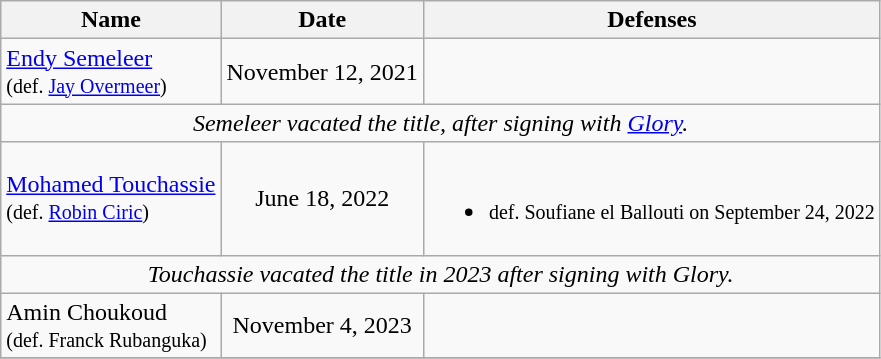<table class="wikitable">
<tr>
<th>Name</th>
<th>Date</th>
<th>Defenses</th>
</tr>
<tr>
<td align=left> <a href='#'>Endy Semeleer</a>  <br><small>(def. <a href='#'>Jay Overmeer</a>)</small></td>
<td align=center>November 12, 2021</td>
<td></td>
</tr>
<tr>
<td colspan=3 align=center><em>Semeleer vacated the title, after signing with <a href='#'>Glory</a>.</em></td>
</tr>
<tr>
<td align=left> <a href='#'>Mohamed Touchassie</a>  <br><small>(def. <a href='#'>Robin Ciric</a>)</small></td>
<td align=center>June 18, 2022</td>
<td><br><ul><li><small>def. Soufiane el Ballouti on September 24, 2022 </small></li></ul></td>
</tr>
<tr>
<td colspan=3 align=center><em>Touchassie vacated the title in 2023 after signing with Glory.</em></td>
</tr>
<tr>
<td align=left> Amin Choukoud  <br><small>(def. Franck Rubanguka)</small></td>
<td align=center>November 4, 2023</td>
<td></td>
</tr>
<tr>
</tr>
</table>
